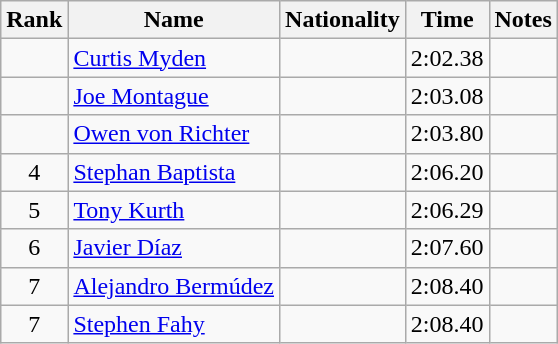<table class="wikitable sortable" style="text-align:center">
<tr>
<th>Rank</th>
<th>Name</th>
<th>Nationality</th>
<th>Time</th>
<th>Notes</th>
</tr>
<tr>
<td></td>
<td align=left><a href='#'>Curtis Myden</a></td>
<td align=left></td>
<td>2:02.38</td>
<td></td>
</tr>
<tr>
<td></td>
<td align=left><a href='#'>Joe Montague</a></td>
<td align=left></td>
<td>2:03.08</td>
<td></td>
</tr>
<tr>
<td></td>
<td align=left><a href='#'>Owen von Richter</a></td>
<td align=left></td>
<td>2:03.80</td>
<td></td>
</tr>
<tr>
<td>4</td>
<td align=left><a href='#'>Stephan Baptista</a></td>
<td align=left></td>
<td>2:06.20</td>
<td></td>
</tr>
<tr>
<td>5</td>
<td align=left><a href='#'>Tony Kurth</a></td>
<td align=left></td>
<td>2:06.29</td>
<td></td>
</tr>
<tr>
<td>6</td>
<td align=left><a href='#'>Javier Díaz</a></td>
<td align=left></td>
<td>2:07.60</td>
<td></td>
</tr>
<tr>
<td>7</td>
<td align=left><a href='#'>Alejandro Bermúdez</a></td>
<td align=left></td>
<td>2:08.40</td>
<td></td>
</tr>
<tr>
<td>7</td>
<td align=left><a href='#'>Stephen Fahy</a></td>
<td align=left></td>
<td>2:08.40</td>
<td></td>
</tr>
</table>
